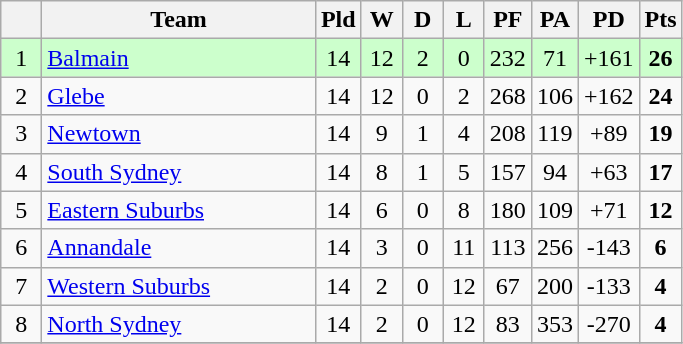<table class="wikitable" style="text-align:center;">
<tr>
<th width=20 abbr="Position×"></th>
<th width=175>Team</th>
<th width=20 abbr="Played">Pld</th>
<th width=20 abbr="Won">W</th>
<th width=20 abbr="Drawn">D</th>
<th width=20 abbr="Lost">L</th>
<th width=20 abbr="Points for">PF</th>
<th width=20 abbr="Points against">PA</th>
<th width=20 abbr="Points difference">PD</th>
<th width=20 abbr="Points">Pts</th>
</tr>
<tr style="background: #ccffcc;">
<td>1</td>
<td style="text-align:left;"> <a href='#'>Balmain</a></td>
<td>14</td>
<td>12</td>
<td>2</td>
<td>0</td>
<td>232</td>
<td>71</td>
<td>+161</td>
<td><strong>26</strong></td>
</tr>
<tr>
<td>2</td>
<td style="text-align:left;"> <a href='#'>Glebe</a></td>
<td>14</td>
<td>12</td>
<td>0</td>
<td>2</td>
<td>268</td>
<td>106</td>
<td>+162</td>
<td><strong>24</strong></td>
</tr>
<tr>
<td>3</td>
<td style="text-align:left;"> <a href='#'>Newtown</a></td>
<td>14</td>
<td>9</td>
<td>1</td>
<td>4</td>
<td>208</td>
<td>119</td>
<td>+89</td>
<td><strong>19</strong></td>
</tr>
<tr>
<td>4</td>
<td style="text-align:left;"> <a href='#'>South Sydney</a></td>
<td>14</td>
<td>8</td>
<td>1</td>
<td>5</td>
<td>157</td>
<td>94</td>
<td>+63</td>
<td><strong>17</strong></td>
</tr>
<tr>
<td>5</td>
<td style="text-align:left;"> <a href='#'>Eastern Suburbs</a></td>
<td>14</td>
<td>6</td>
<td>0</td>
<td>8</td>
<td>180</td>
<td>109</td>
<td>+71</td>
<td><strong>12</strong></td>
</tr>
<tr>
<td>6</td>
<td style="text-align:left;"> <a href='#'>Annandale</a></td>
<td>14</td>
<td>3</td>
<td>0</td>
<td>11</td>
<td>113</td>
<td>256</td>
<td>-143</td>
<td><strong>6</strong></td>
</tr>
<tr>
<td>7</td>
<td style="text-align:left;"> <a href='#'>Western Suburbs</a></td>
<td>14</td>
<td>2</td>
<td>0</td>
<td>12</td>
<td>67</td>
<td>200</td>
<td>-133</td>
<td><strong>4</strong></td>
</tr>
<tr>
<td>8</td>
<td style="text-align:left;"> <a href='#'>North Sydney</a></td>
<td>14</td>
<td>2</td>
<td>0</td>
<td>12</td>
<td>83</td>
<td>353</td>
<td>-270</td>
<td><strong>4</strong></td>
</tr>
<tr>
</tr>
</table>
